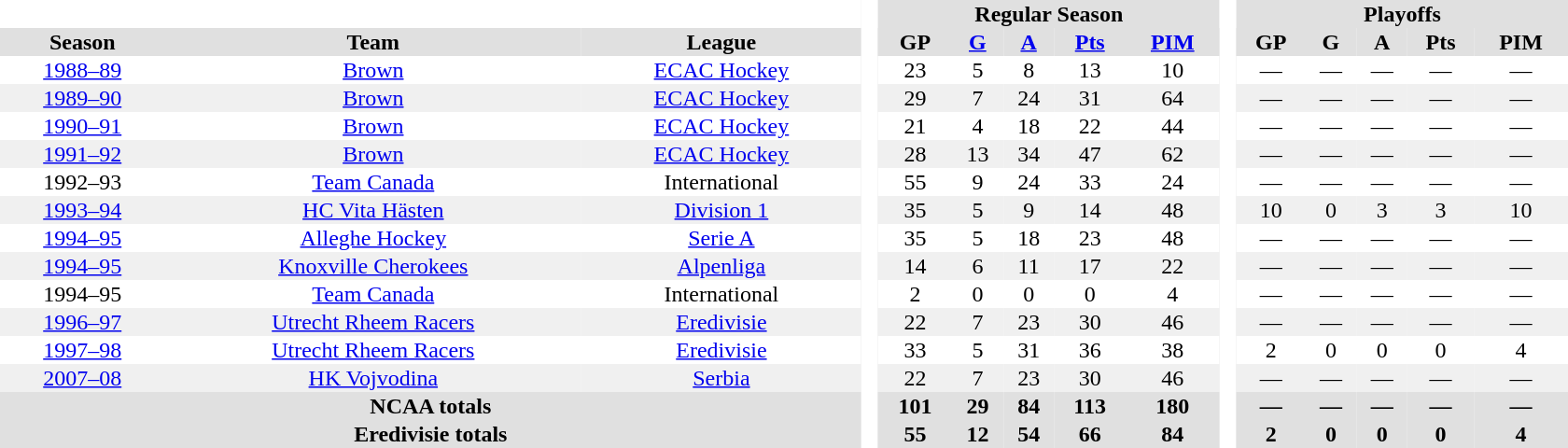<table border="0" cellpadding="1" cellspacing="0" style="text-align:center; width:70em">
<tr bgcolor="#e0e0e0">
<th colspan="3"  bgcolor="#ffffff"> </th>
<th rowspan="99" bgcolor="#ffffff"> </th>
<th colspan="5">Regular Season</th>
<th rowspan="99" bgcolor="#ffffff"> </th>
<th colspan="5">Playoffs</th>
</tr>
<tr bgcolor="#e0e0e0">
<th>Season</th>
<th>Team</th>
<th>League</th>
<th>GP</th>
<th><a href='#'>G</a></th>
<th><a href='#'>A</a></th>
<th><a href='#'>Pts</a></th>
<th><a href='#'>PIM</a></th>
<th>GP</th>
<th>G</th>
<th>A</th>
<th>Pts</th>
<th>PIM</th>
</tr>
<tr>
<td><a href='#'>1988–89</a></td>
<td><a href='#'>Brown</a></td>
<td><a href='#'>ECAC Hockey</a></td>
<td>23</td>
<td>5</td>
<td>8</td>
<td>13</td>
<td>10</td>
<td>—</td>
<td>—</td>
<td>—</td>
<td>—</td>
<td>—</td>
</tr>
<tr bgcolor="f0f0f0">
<td><a href='#'>1989–90</a></td>
<td><a href='#'>Brown</a></td>
<td><a href='#'>ECAC Hockey</a></td>
<td>29</td>
<td>7</td>
<td>24</td>
<td>31</td>
<td>64</td>
<td>—</td>
<td>—</td>
<td>—</td>
<td>—</td>
<td>—</td>
</tr>
<tr>
<td><a href='#'>1990–91</a></td>
<td><a href='#'>Brown</a></td>
<td><a href='#'>ECAC Hockey</a></td>
<td>21</td>
<td>4</td>
<td>18</td>
<td>22</td>
<td>44</td>
<td>—</td>
<td>—</td>
<td>—</td>
<td>—</td>
<td>—</td>
</tr>
<tr bgcolor="f0f0f0">
<td><a href='#'>1991–92</a></td>
<td><a href='#'>Brown</a></td>
<td><a href='#'>ECAC Hockey</a></td>
<td>28</td>
<td>13</td>
<td>34</td>
<td>47</td>
<td>62</td>
<td>—</td>
<td>—</td>
<td>—</td>
<td>—</td>
<td>—</td>
</tr>
<tr>
<td>1992–93</td>
<td><a href='#'>Team Canada</a></td>
<td>International</td>
<td>55</td>
<td>9</td>
<td>24</td>
<td>33</td>
<td>24</td>
<td>—</td>
<td>—</td>
<td>—</td>
<td>—</td>
<td>—</td>
</tr>
<tr bgcolor="f0f0f0">
<td><a href='#'>1993–94</a></td>
<td><a href='#'>HC Vita Hästen</a></td>
<td><a href='#'>Division 1</a></td>
<td>35</td>
<td>5</td>
<td>9</td>
<td>14</td>
<td>48</td>
<td>10</td>
<td>0</td>
<td>3</td>
<td>3</td>
<td>10</td>
</tr>
<tr>
<td><a href='#'>1994–95</a></td>
<td><a href='#'>Alleghe Hockey</a></td>
<td><a href='#'>Serie A</a></td>
<td>35</td>
<td>5</td>
<td>18</td>
<td>23</td>
<td>48</td>
<td>—</td>
<td>—</td>
<td>—</td>
<td>—</td>
<td>—</td>
</tr>
<tr bgcolor="f0f0f0">
<td><a href='#'>1994–95</a></td>
<td><a href='#'>Knoxville Cherokees</a></td>
<td><a href='#'>Alpenliga</a></td>
<td>14</td>
<td>6</td>
<td>11</td>
<td>17</td>
<td>22</td>
<td>—</td>
<td>—</td>
<td>—</td>
<td>—</td>
<td>—</td>
</tr>
<tr>
<td>1994–95</td>
<td><a href='#'>Team Canada</a></td>
<td>International</td>
<td>2</td>
<td>0</td>
<td>0</td>
<td>0</td>
<td>4</td>
<td>—</td>
<td>—</td>
<td>—</td>
<td>—</td>
<td>—</td>
</tr>
<tr bgcolor="f0f0f0">
<td><a href='#'>1996–97</a></td>
<td><a href='#'>Utrecht Rheem Racers</a></td>
<td><a href='#'>Eredivisie</a></td>
<td>22</td>
<td>7</td>
<td>23</td>
<td>30</td>
<td>46</td>
<td>—</td>
<td>—</td>
<td>—</td>
<td>—</td>
<td>—</td>
</tr>
<tr>
<td><a href='#'>1997–98</a></td>
<td><a href='#'>Utrecht Rheem Racers</a></td>
<td><a href='#'>Eredivisie</a></td>
<td>33</td>
<td>5</td>
<td>31</td>
<td>36</td>
<td>38</td>
<td>2</td>
<td>0</td>
<td>0</td>
<td>0</td>
<td>4</td>
</tr>
<tr bgcolor="f0f0f0">
<td><a href='#'>2007–08</a></td>
<td><a href='#'>HK Vojvodina</a></td>
<td><a href='#'>Serbia</a></td>
<td>22</td>
<td>7</td>
<td>23</td>
<td>30</td>
<td>46</td>
<td>—</td>
<td>—</td>
<td>—</td>
<td>—</td>
<td>—</td>
</tr>
<tr bgcolor="#e0e0e0">
<th colspan="3">NCAA totals</th>
<th>101</th>
<th>29</th>
<th>84</th>
<th>113</th>
<th>180</th>
<th>—</th>
<th>—</th>
<th>—</th>
<th>—</th>
<th>—</th>
</tr>
<tr bgcolor="#e0e0e0">
<th colspan="3">Eredivisie totals</th>
<th>55</th>
<th>12</th>
<th>54</th>
<th>66</th>
<th>84</th>
<th>2</th>
<th>0</th>
<th>0</th>
<th>0</th>
<th>4</th>
</tr>
</table>
